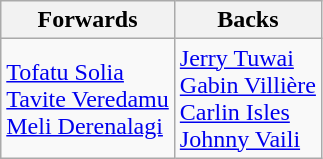<table class=wikitable style="text-align: left;">
<tr>
<th align=center>Forwards</th>
<th align=center>Backs</th>
</tr>
<tr>
<td> <a href='#'>Tofatu Solia</a> <br>  <a href='#'>Tavite Veredamu</a> <br>  <a href='#'>Meli Derenalagi</a></td>
<td> <a href='#'>Jerry Tuwai</a> <br>  <a href='#'>Gabin Villière</a> <br>  <a href='#'>Carlin Isles</a> <br>  <a href='#'>Johnny Vaili</a></td>
</tr>
</table>
